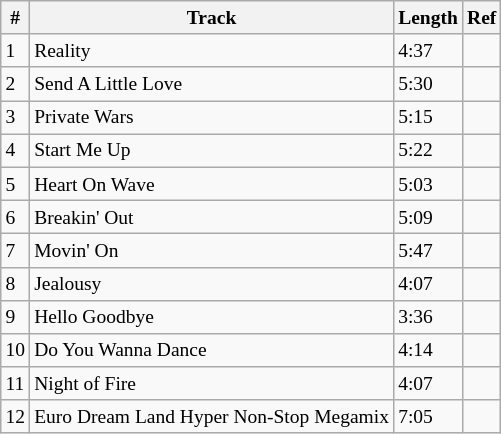<table class="wikitable" style="font-size: small;">
<tr>
<th>#</th>
<th>Track</th>
<th>Length</th>
<th>Ref</th>
</tr>
<tr>
<td>1</td>
<td>Reality </td>
<td>4:37</td>
<td></td>
</tr>
<tr>
<td>2</td>
<td>Send A Little Love </td>
<td>5:30</td>
<td></td>
</tr>
<tr>
<td>3</td>
<td>Private Wars </td>
<td>5:15</td>
<td></td>
</tr>
<tr>
<td>4</td>
<td>Start Me Up </td>
<td>5:22</td>
<td></td>
</tr>
<tr>
<td>5</td>
<td>Heart On Wave </td>
<td>5:03</td>
<td></td>
</tr>
<tr>
<td>6</td>
<td>Breakin' Out </td>
<td>5:09</td>
<td></td>
</tr>
<tr>
<td>7</td>
<td>Movin' On </td>
<td>5:47</td>
<td></td>
</tr>
<tr>
<td>8</td>
<td>Jealousy</td>
<td>4:07</td>
<td></td>
</tr>
<tr>
<td>9</td>
<td>Hello Goodbye</td>
<td>3:36</td>
<td></td>
</tr>
<tr>
<td>10</td>
<td>Do You Wanna Dance</td>
<td>4:14</td>
<td></td>
</tr>
<tr>
<td>11</td>
<td>Night of Fire</td>
<td>4:07</td>
<td></td>
</tr>
<tr>
<td>12</td>
<td>Euro Dream Land Hyper Non-Stop Megamix</td>
<td>7:05</td>
<td></td>
</tr>
</table>
